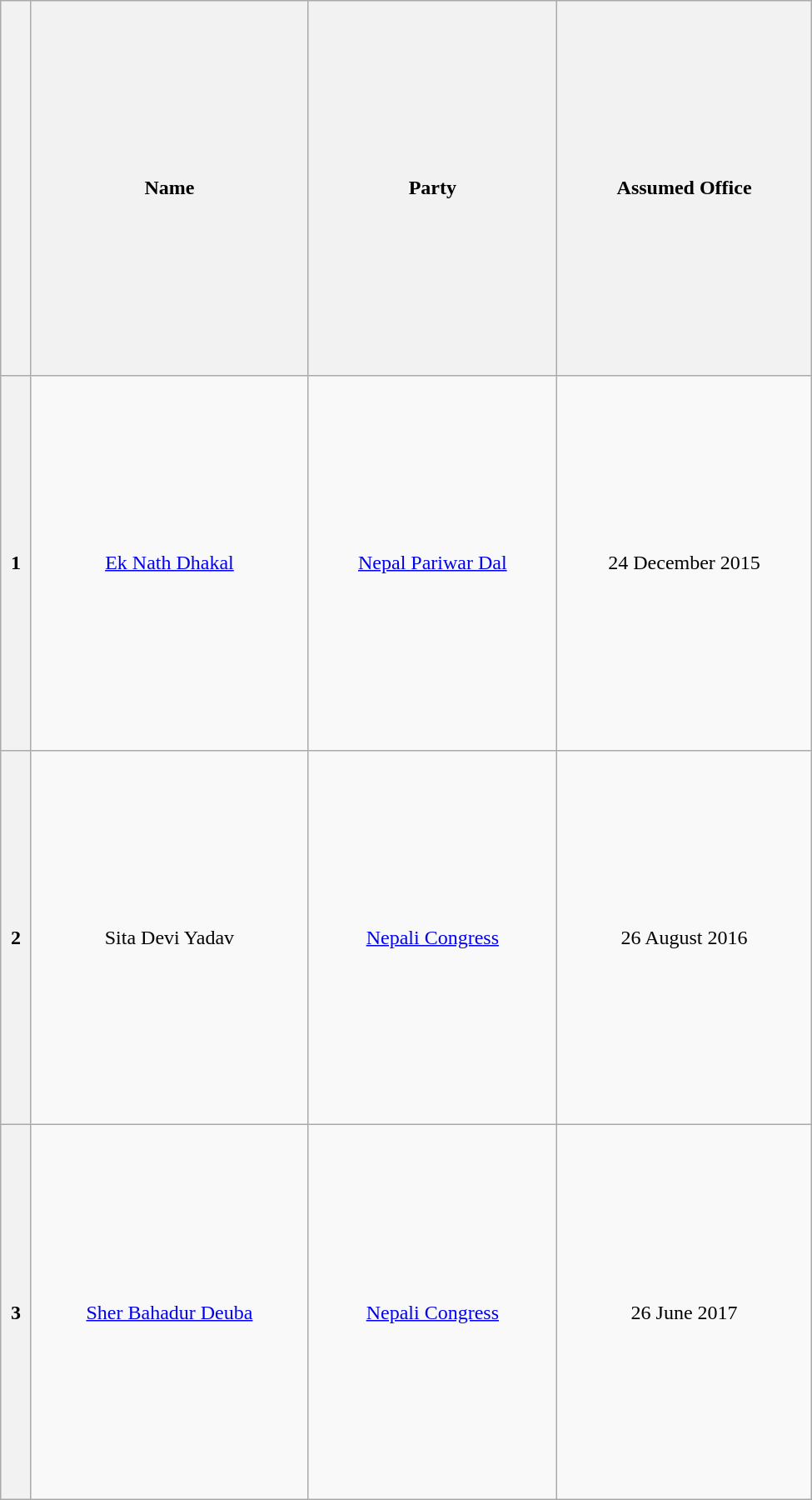<table class="wikitable" style="text-align: center; width: 650px; height: 1200px;">
<tr>
<th scope="col"></th>
<th scope="col">Name</th>
<th scope="col">Party</th>
<th scope="col">Assumed Office</th>
</tr>
<tr>
<th scope="row">1</th>
<td><a href='#'>Ek Nath Dhakal</a></td>
<td><a href='#'>Nepal Pariwar Dal</a></td>
<td>24 December 2015</td>
</tr>
<tr>
<th scope="row">2</th>
<td>Sita Devi Yadav</td>
<td><a href='#'>Nepali Congress</a></td>
<td>26 August 2016</td>
</tr>
<tr>
<th scope="row">3</th>
<td><a href='#'>Sher Bahadur Deuba</a></td>
<td><a href='#'>Nepali Congress</a></td>
<td>26 June 2017</td>
</tr>
</table>
